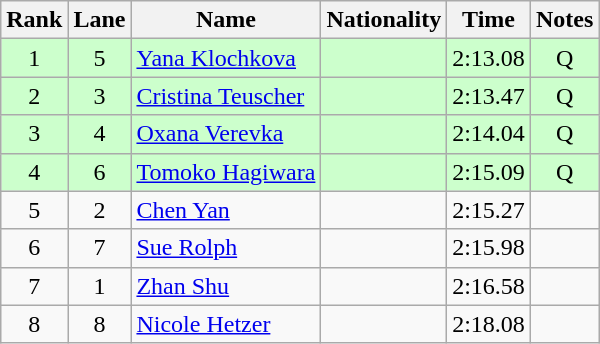<table class="wikitable sortable" style="text-align:center">
<tr>
<th>Rank</th>
<th>Lane</th>
<th>Name</th>
<th>Nationality</th>
<th>Time</th>
<th>Notes</th>
</tr>
<tr bgcolor=#cfc>
<td>1</td>
<td>5</td>
<td align=left><a href='#'>Yana Klochkova</a></td>
<td align=left></td>
<td>2:13.08</td>
<td>Q</td>
</tr>
<tr bgcolor=#cfc>
<td>2</td>
<td>3</td>
<td align=left><a href='#'>Cristina Teuscher</a></td>
<td align=left></td>
<td>2:13.47</td>
<td>Q</td>
</tr>
<tr bgcolor=#cfc>
<td>3</td>
<td>4</td>
<td align=left><a href='#'>Oxana Verevka</a></td>
<td align=left></td>
<td>2:14.04</td>
<td>Q</td>
</tr>
<tr bgcolor=#cfc>
<td>4</td>
<td>6</td>
<td align=left><a href='#'>Tomoko Hagiwara</a></td>
<td align=left></td>
<td>2:15.09</td>
<td>Q</td>
</tr>
<tr>
<td>5</td>
<td>2</td>
<td align=left><a href='#'>Chen Yan</a></td>
<td align=left></td>
<td>2:15.27</td>
<td></td>
</tr>
<tr>
<td>6</td>
<td>7</td>
<td align=left><a href='#'>Sue Rolph</a></td>
<td align=left></td>
<td>2:15.98</td>
<td></td>
</tr>
<tr>
<td>7</td>
<td>1</td>
<td align=left><a href='#'>Zhan Shu</a></td>
<td align=left></td>
<td>2:16.58</td>
<td></td>
</tr>
<tr>
<td>8</td>
<td>8</td>
<td align=left><a href='#'>Nicole Hetzer</a></td>
<td align=left></td>
<td>2:18.08</td>
<td></td>
</tr>
</table>
